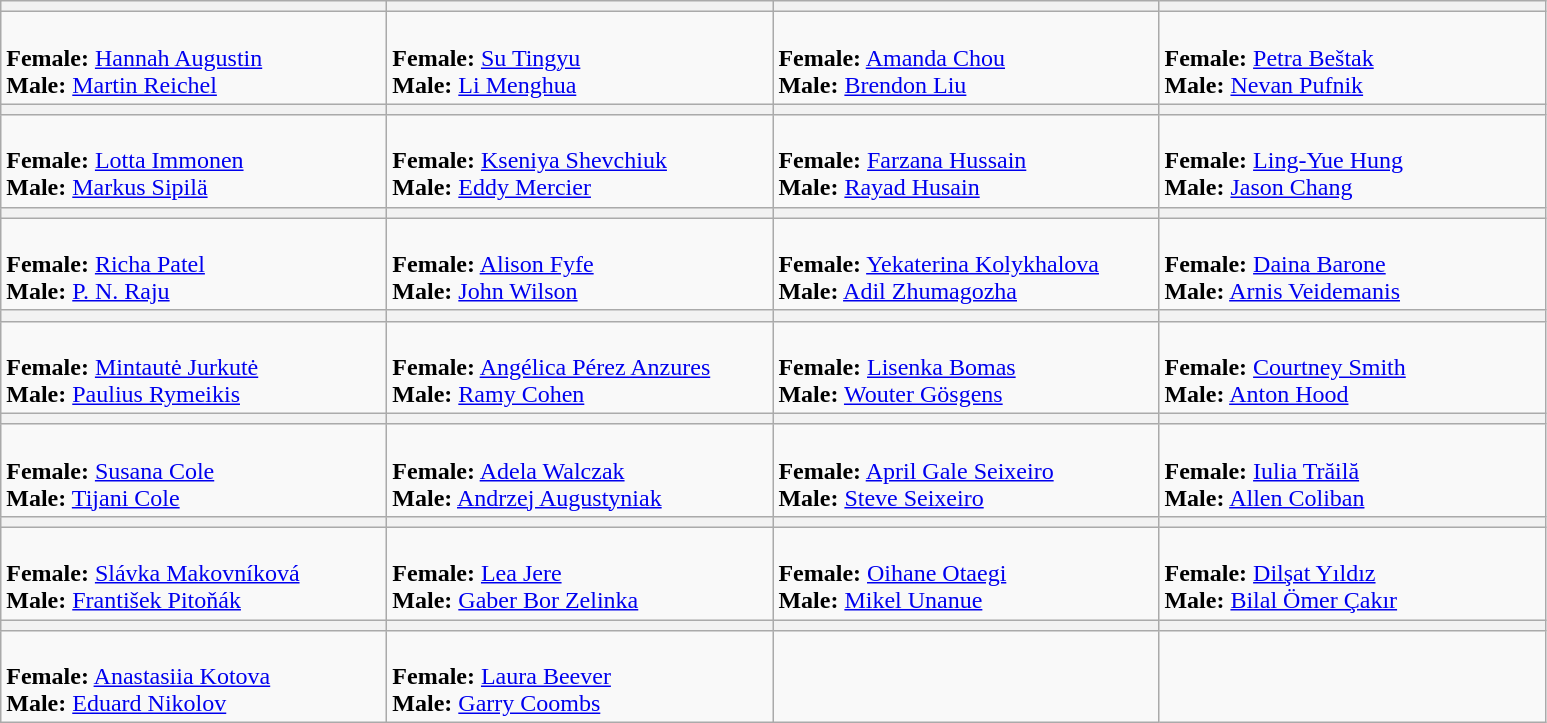<table class="wikitable">
<tr>
<th width=250></th>
<th width=250></th>
<th width=250></th>
<th width=250></th>
</tr>
<tr>
<td><br><strong>Female:</strong> <a href='#'>Hannah Augustin</a><br>
<strong>Male:</strong> <a href='#'>Martin Reichel</a></td>
<td><br><strong>Female:</strong> <a href='#'>Su Tingyu</a><br>
<strong>Male:</strong> <a href='#'>Li Menghua</a></td>
<td><br><strong>Female:</strong> <a href='#'>Amanda Chou</a><br>
<strong>Male:</strong> <a href='#'>Brendon Liu</a></td>
<td><br><strong>Female:</strong> <a href='#'>Petra Beštak</a><br>
<strong>Male:</strong> <a href='#'>Nevan Pufnik</a></td>
</tr>
<tr>
<th width=250></th>
<th width=250></th>
<th width=250></th>
<th width=250></th>
</tr>
<tr>
<td><br><strong>Female:</strong> <a href='#'>Lotta Immonen</a><br>
<strong>Male:</strong> <a href='#'>Markus Sipilä</a></td>
<td><br><strong>Female:</strong> <a href='#'>Kseniya Shevchiuk</a><br>
<strong>Male:</strong> <a href='#'>Eddy Mercier</a></td>
<td><br><strong>Female:</strong> <a href='#'>Farzana Hussain</a><br>
<strong>Male:</strong> <a href='#'>Rayad Husain</a></td>
<td><br><strong>Female:</strong> <a href='#'>Ling-Yue Hung</a><br>
<strong>Male:</strong> <a href='#'>Jason Chang</a></td>
</tr>
<tr>
<th width=250></th>
<th width=250></th>
<th width=250></th>
<th width=250></th>
</tr>
<tr>
<td><br><strong>Female:</strong> <a href='#'>Richa Patel</a><br>
<strong>Male:</strong> <a href='#'>P. N. Raju</a></td>
<td><br><strong>Female:</strong> <a href='#'>Alison Fyfe</a><br>
<strong>Male:</strong> <a href='#'>John Wilson</a></td>
<td><br><strong>Female:</strong> <a href='#'>Yekaterina Kolykhalova</a><br>
<strong>Male:</strong> <a href='#'>Adil Zhumagozha</a></td>
<td><br><strong>Female:</strong> <a href='#'>Daina Barone</a><br>
<strong>Male:</strong> <a href='#'>Arnis Veidemanis</a></td>
</tr>
<tr>
<th width=250></th>
<th width=250></th>
<th width=250></th>
<th width=250></th>
</tr>
<tr>
<td><br><strong>Female:</strong> <a href='#'>Mintautė Jurkutė</a><br>
<strong>Male:</strong> <a href='#'>Paulius Rymeikis</a></td>
<td><br><strong>Female:</strong> <a href='#'>Angélica Pérez Anzures</a><br>
<strong>Male:</strong> <a href='#'>Ramy Cohen</a></td>
<td><br><strong>Female:</strong> <a href='#'>Lisenka Bomas</a><br>
<strong>Male:</strong> <a href='#'>Wouter Gösgens</a></td>
<td><br><strong>Female:</strong> <a href='#'>Courtney Smith</a><br>
<strong>Male:</strong> <a href='#'>Anton Hood</a></td>
</tr>
<tr>
<th width=250></th>
<th width=250></th>
<th width=250></th>
<th width=250></th>
</tr>
<tr>
<td><br><strong>Female:</strong> <a href='#'>Susana Cole</a><br>
<strong>Male:</strong> <a href='#'>Tijani Cole</a></td>
<td><br><strong>Female:</strong> <a href='#'>Adela Walczak</a><br>
<strong>Male:</strong> <a href='#'>Andrzej Augustyniak</a></td>
<td><br><strong>Female:</strong> <a href='#'>April Gale Seixeiro</a><br>
<strong>Male:</strong> <a href='#'>Steve Seixeiro</a></td>
<td><br><strong>Female:</strong> <a href='#'>Iulia Trăilă</a><br>
<strong>Male:</strong> <a href='#'>Allen Coliban</a></td>
</tr>
<tr>
<th width=250></th>
<th width=250></th>
<th width=250></th>
<th width=250></th>
</tr>
<tr>
<td><br><strong>Female:</strong> <a href='#'>Slávka Makovníková</a><br>
<strong>Male:</strong> <a href='#'>František Pitoňák</a></td>
<td><br><strong>Female:</strong> <a href='#'>Lea Jere</a><br>
<strong>Male:</strong> <a href='#'>Gaber Bor Zelinka</a></td>
<td><br><strong>Female:</strong> <a href='#'>Oihane Otaegi</a><br>
<strong>Male:</strong> <a href='#'>Mikel Unanue</a></td>
<td><br><strong>Female:</strong> <a href='#'>Dilşat Yıldız</a><br>
<strong>Male:</strong> <a href='#'>Bilal Ömer Çakır</a></td>
</tr>
<tr>
<th width=250></th>
<th width=250></th>
<th width=250></th>
<th width=250></th>
</tr>
<tr>
<td><br><strong>Female:</strong> <a href='#'>Anastasiia Kotova</a><br>
<strong>Male:</strong> <a href='#'>Eduard Nikolov</a></td>
<td><br><strong>Female:</strong> <a href='#'>Laura Beever</a><br>
<strong>Male:</strong> <a href='#'>Garry Coombs</a></td>
<td></td>
<td></td>
</tr>
</table>
